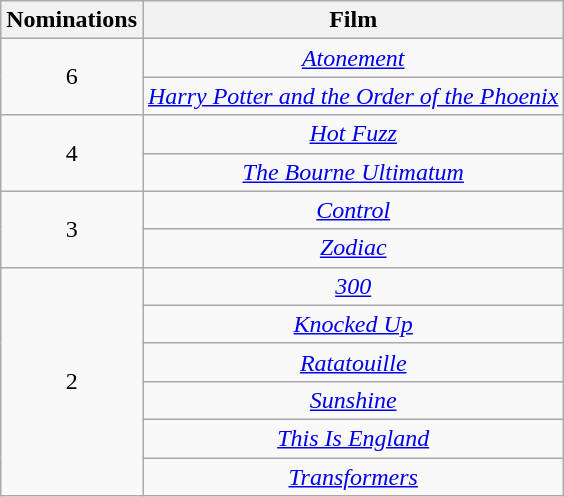<table class="wikitable" style="text-align:center;">
<tr>
<th scope="col" width="55">Nominations</th>
<th scope="col">Film</th>
</tr>
<tr>
<td rowspan=2>6</td>
<td><em><a href='#'>Atonement</a></em></td>
</tr>
<tr>
<td><em><a href='#'>Harry Potter and the Order of the Phoenix</a></em></td>
</tr>
<tr>
<td rowspan=2>4</td>
<td><em><a href='#'>Hot Fuzz</a></em></td>
</tr>
<tr>
<td><em><a href='#'>The Bourne Ultimatum</a></em></td>
</tr>
<tr>
<td rowspan=2>3</td>
<td><em><a href='#'>Control</a></em></td>
</tr>
<tr>
<td><em><a href='#'>Zodiac</a></em></td>
</tr>
<tr>
<td rowspan=6>2</td>
<td><em><a href='#'>300</a></em></td>
</tr>
<tr>
<td><em><a href='#'>Knocked Up</a></em></td>
</tr>
<tr>
<td><em><a href='#'>Ratatouille</a></em></td>
</tr>
<tr>
<td><em><a href='#'>Sunshine</a></em></td>
</tr>
<tr>
<td><em><a href='#'>This Is England</a></em></td>
</tr>
<tr>
<td><em><a href='#'>Transformers</a></em></td>
</tr>
</table>
